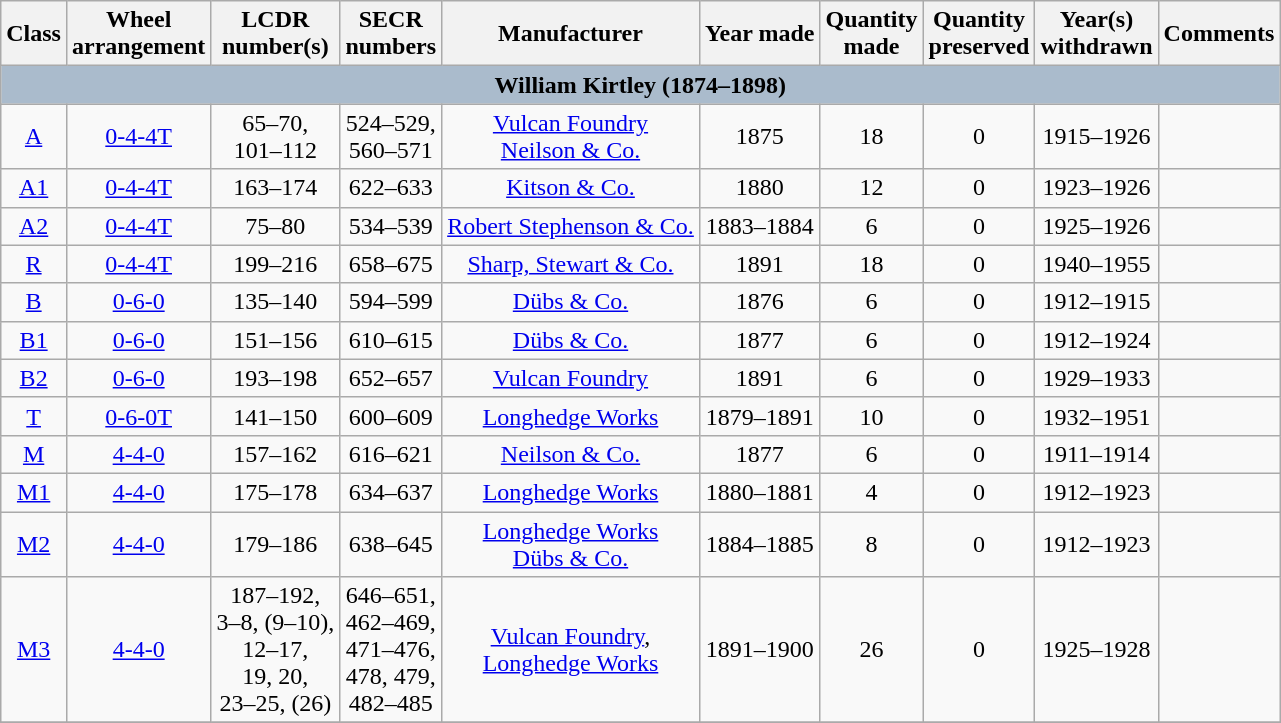<table class="wikitable" style="text-align:center">
<tr>
<th>Class</th>
<th>Wheel<br>arrangement</th>
<th>LCDR<br>number(s)</th>
<th>SECR<br>numbers</th>
<th>Manufacturer</th>
<th>Year made</th>
<th>Quantity<br>made</th>
<th>Quantity<br>preserved</th>
<th>Year(s)<br>withdrawn</th>
<th>Comments</th>
</tr>
<tr style="Background:#AABBCC; font-weight:bold">
<td colspan=10>William Kirtley (1874–1898)</td>
</tr>
<tr>
<td><a href='#'>A</a></td>
<td><a href='#'>0-4-4T</a></td>
<td>65–70,<br>101–112</td>
<td>524–529,<br>560–571</td>
<td><a href='#'>Vulcan Foundry</a><br><a href='#'>Neilson & Co.</a></td>
<td>1875</td>
<td>18</td>
<td>0</td>
<td>1915–1926</td>
<td style="text-align:left"></td>
</tr>
<tr>
<td><a href='#'>A1</a></td>
<td><a href='#'>0-4-4T</a></td>
<td>163–174</td>
<td>622–633</td>
<td><a href='#'>Kitson & Co.</a></td>
<td>1880</td>
<td>12</td>
<td>0</td>
<td>1923–1926</td>
<td style="text-align:left"></td>
</tr>
<tr>
<td><a href='#'>A2</a></td>
<td><a href='#'>0-4-4T</a></td>
<td>75–80</td>
<td>534–539</td>
<td><a href='#'>Robert Stephenson & Co.</a></td>
<td>1883–1884</td>
<td>6</td>
<td>0</td>
<td>1925–1926</td>
<td style="text-align:left"></td>
</tr>
<tr>
<td><a href='#'>R</a></td>
<td><a href='#'>0-4-4T</a></td>
<td>199–216</td>
<td>658–675</td>
<td><a href='#'>Sharp, Stewart & Co.</a></td>
<td>1891</td>
<td>18</td>
<td>0</td>
<td>1940–1955</td>
<td style="text-align:left"></td>
</tr>
<tr>
<td><a href='#'>B</a></td>
<td><a href='#'>0-6-0</a></td>
<td>135–140</td>
<td>594–599</td>
<td><a href='#'>Dübs & Co.</a></td>
<td>1876</td>
<td>6</td>
<td>0</td>
<td>1912–1915</td>
<td style="text-align:left"></td>
</tr>
<tr>
<td><a href='#'>B1</a></td>
<td><a href='#'>0-6-0</a></td>
<td>151–156</td>
<td>610–615</td>
<td><a href='#'>Dübs & Co.</a></td>
<td>1877</td>
<td>6</td>
<td>0</td>
<td>1912–1924</td>
<td style="text-align:left"></td>
</tr>
<tr>
<td><a href='#'>B2</a></td>
<td><a href='#'>0-6-0</a></td>
<td>193–198</td>
<td>652–657</td>
<td><a href='#'>Vulcan Foundry</a></td>
<td>1891</td>
<td>6</td>
<td>0</td>
<td>1929–1933</td>
<td style="text-align:left"></td>
</tr>
<tr>
<td><a href='#'>T</a></td>
<td><a href='#'>0-6-0T</a></td>
<td>141–150</td>
<td>600–609</td>
<td><a href='#'>Longhedge Works</a></td>
<td>1879–1891</td>
<td>10</td>
<td>0</td>
<td>1932–1951</td>
<td style="text-align:left"></td>
</tr>
<tr>
<td><a href='#'>M</a></td>
<td><a href='#'>4-4-0</a></td>
<td>157–162</td>
<td>616–621</td>
<td><a href='#'>Neilson & Co.</a></td>
<td>1877</td>
<td>6</td>
<td>0</td>
<td>1911–1914</td>
<td style="text-align:left"></td>
</tr>
<tr>
<td><a href='#'>M1</a></td>
<td><a href='#'>4-4-0</a></td>
<td>175–178</td>
<td>634–637</td>
<td><a href='#'>Longhedge Works</a></td>
<td>1880–1881</td>
<td>4</td>
<td>0</td>
<td>1912–1923</td>
<td style="text-align:left"></td>
</tr>
<tr>
<td><a href='#'>M2</a></td>
<td><a href='#'>4-4-0</a></td>
<td>179–186</td>
<td>638–645</td>
<td><a href='#'>Longhedge Works</a><br><a href='#'>Dübs & Co.</a></td>
<td>1884–1885</td>
<td>8</td>
<td>0</td>
<td>1912–1923</td>
<td style="text-align:left"></td>
</tr>
<tr>
<td><a href='#'>M3</a></td>
<td><a href='#'>4-4-0</a></td>
<td>187–192,<br>3–8, (9–10),<br>12–17,<br>19, 20,<br>23–25, (26)</td>
<td>646–651,<br>462–469,<br>471–476,<br>478, 479,<br>482–485</td>
<td><a href='#'>Vulcan Foundry</a>,<br><a href='#'>Longhedge Works</a></td>
<td>1891–1900</td>
<td>26</td>
<td>0</td>
<td>1925–1928</td>
<td style="text-align:left"></td>
</tr>
<tr>
</tr>
</table>
